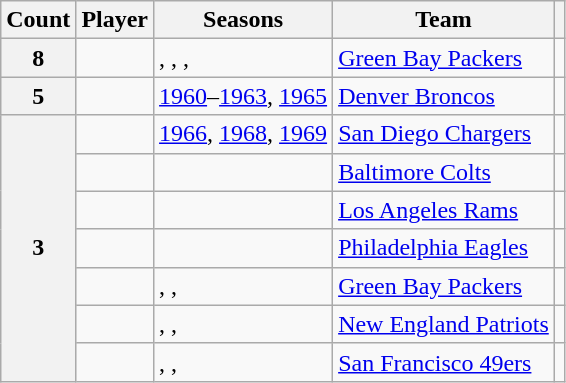<table class="wikitable sortable">
<tr>
<th scope=col>Count</th>
<th scope=col>Player</th>
<th scope=col>Seasons</th>
<th scope=col>Team</th>
<th scope=col class= "unsortable"></th>
</tr>
<tr>
<th scope=row>8</th>
<td></td>
<td>, , , </td>
<td><a href='#'>Green Bay Packers</a></td>
<td></td>
</tr>
<tr>
<th scope=row>5</th>
<td></td>
<td><a href='#'>1960</a>–<a href='#'>1963</a>, <a href='#'>1965</a></td>
<td><a href='#'>Denver Broncos</a></td>
<td></td>
</tr>
<tr>
<th scope=rowgroup rowspan=7>3</th>
<td></td>
<td><a href='#'>1966</a>, <a href='#'>1968</a>, <a href='#'>1969</a></td>
<td><a href='#'>San Diego Chargers</a></td>
<td></td>
</tr>
<tr>
<td></td>
<td></td>
<td><a href='#'>Baltimore Colts</a></td>
<td></td>
</tr>
<tr>
<td></td>
<td></td>
<td><a href='#'>Los Angeles Rams</a></td>
<td></td>
</tr>
<tr>
<td></td>
<td></td>
<td><a href='#'>Philadelphia Eagles</a></td>
<td></td>
</tr>
<tr>
<td></td>
<td>, , </td>
<td><a href='#'>Green Bay Packers</a></td>
<td></td>
</tr>
<tr>
<td></td>
<td>, , </td>
<td><a href='#'>New England Patriots</a></td>
<td></td>
</tr>
<tr>
<td></td>
<td>, , </td>
<td><a href='#'>San Francisco 49ers</a></td>
<td></td>
</tr>
</table>
